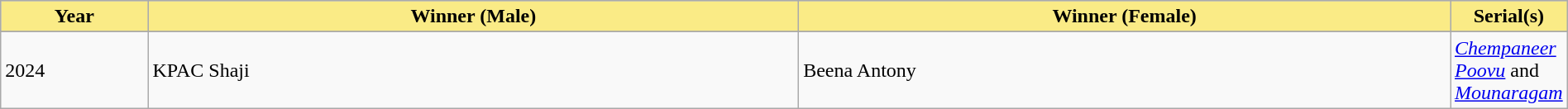<table class="wikitable" style="width:100%">
<tr bgcolor="#bebebe">
<th width="10%" style="background:#FAEB86">Year</th>
<th width="45%" style="background:#FAEB86">Winner (Male)</th>
<th width="45%" style="background:#FAEB86">Winner (Female)</th>
<th width="45%" style="background:#FAEB86">Serial(s)</th>
</tr>
<tr>
</tr>
<tr>
<td>2024</td>
<td>KPAC Shaji</td>
<td>Beena Antony</td>
<td><em><a href='#'>Chempaneer Poovu</a></em> and <em><a href='#'>Mounaragam</a></em></td>
</tr>
</table>
